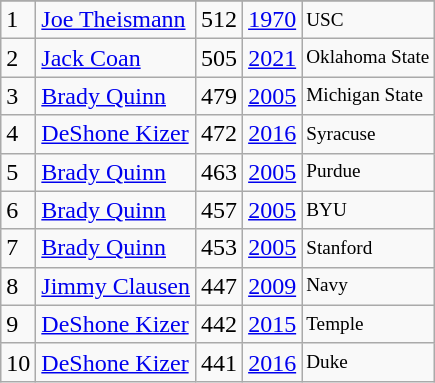<table class="wikitable">
<tr>
</tr>
<tr>
<td>1</td>
<td><a href='#'>Joe Theismann</a></td>
<td><abbr>512</abbr></td>
<td><a href='#'>1970</a></td>
<td style="font-size:80%;">USC</td>
</tr>
<tr>
<td>2</td>
<td><a href='#'>Jack Coan</a></td>
<td><abbr>505</abbr></td>
<td><a href='#'>2021</a></td>
<td style="font-size:80%;">Oklahoma State</td>
</tr>
<tr>
<td>3</td>
<td><a href='#'>Brady Quinn</a></td>
<td><abbr>479</abbr></td>
<td><a href='#'>2005</a></td>
<td style="font-size:80%;">Michigan State</td>
</tr>
<tr>
<td>4</td>
<td><a href='#'>DeShone Kizer</a></td>
<td><abbr>472</abbr></td>
<td><a href='#'>2016</a></td>
<td style="font-size:80%;">Syracuse</td>
</tr>
<tr>
<td>5</td>
<td><a href='#'>Brady Quinn</a></td>
<td><abbr>463</abbr></td>
<td><a href='#'>2005</a></td>
<td style="font-size:80%;">Purdue</td>
</tr>
<tr>
<td>6</td>
<td><a href='#'>Brady Quinn</a></td>
<td><abbr>457</abbr></td>
<td><a href='#'>2005</a></td>
<td style="font-size:80%;">BYU</td>
</tr>
<tr>
<td>7</td>
<td><a href='#'>Brady Quinn</a></td>
<td><abbr>453</abbr></td>
<td><a href='#'>2005</a></td>
<td style="font-size:80%;">Stanford</td>
</tr>
<tr>
<td>8</td>
<td><a href='#'>Jimmy Clausen</a></td>
<td><abbr>447</abbr></td>
<td><a href='#'>2009</a></td>
<td style="font-size:80%;">Navy</td>
</tr>
<tr>
<td>9</td>
<td><a href='#'>DeShone Kizer</a></td>
<td><abbr>442</abbr></td>
<td><a href='#'>2015</a></td>
<td style="font-size:80%;">Temple</td>
</tr>
<tr>
<td>10</td>
<td><a href='#'>DeShone Kizer</a></td>
<td><abbr>441</abbr></td>
<td><a href='#'>2016</a></td>
<td style="font-size:80%;">Duke</td>
</tr>
</table>
